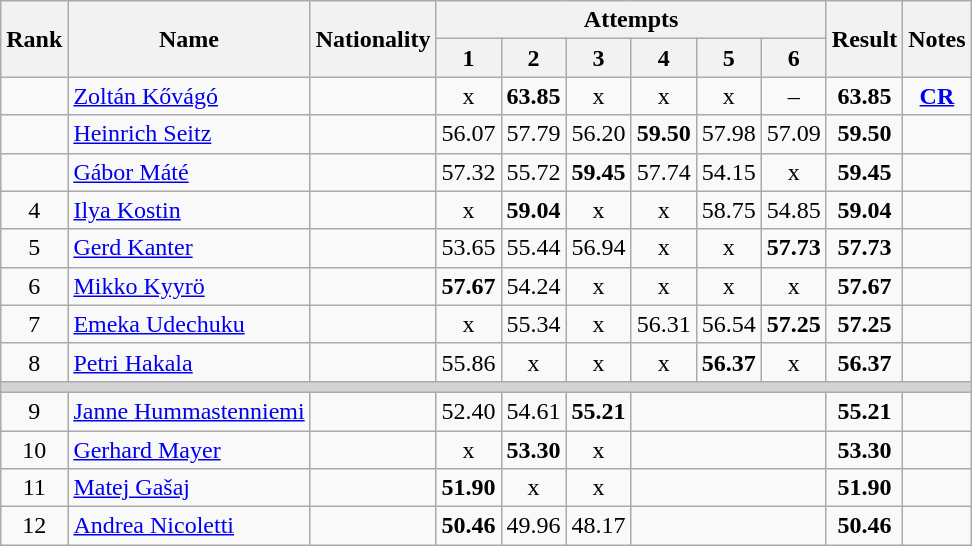<table class="wikitable sortable" style="text-align:center">
<tr>
<th rowspan=2>Rank</th>
<th rowspan=2>Name</th>
<th rowspan=2>Nationality</th>
<th colspan=6>Attempts</th>
<th rowspan=2>Result</th>
<th rowspan=2>Notes</th>
</tr>
<tr>
<th>1</th>
<th>2</th>
<th>3</th>
<th>4</th>
<th>5</th>
<th>6</th>
</tr>
<tr>
<td></td>
<td align=left><a href='#'>Zoltán Kővágó</a></td>
<td align=left></td>
<td>x</td>
<td><strong>63.85</strong></td>
<td>x</td>
<td>x</td>
<td>x</td>
<td>–</td>
<td><strong>63.85</strong></td>
<td><strong><a href='#'>CR</a></strong></td>
</tr>
<tr>
<td></td>
<td align=left><a href='#'>Heinrich Seitz</a></td>
<td align=left></td>
<td>56.07</td>
<td>57.79</td>
<td>56.20</td>
<td><strong>59.50</strong></td>
<td>57.98</td>
<td>57.09</td>
<td><strong>59.50</strong></td>
<td></td>
</tr>
<tr>
<td></td>
<td align=left><a href='#'>Gábor Máté</a></td>
<td align=left></td>
<td>57.32</td>
<td>55.72</td>
<td><strong>59.45</strong></td>
<td>57.74</td>
<td>54.15</td>
<td>x</td>
<td><strong>59.45</strong></td>
<td></td>
</tr>
<tr>
<td>4</td>
<td align=left><a href='#'>Ilya Kostin</a></td>
<td align=left></td>
<td>x</td>
<td><strong>59.04</strong></td>
<td>x</td>
<td>x</td>
<td>58.75</td>
<td>54.85</td>
<td><strong>59.04</strong></td>
<td></td>
</tr>
<tr>
<td>5</td>
<td align=left><a href='#'>Gerd Kanter</a></td>
<td align=left></td>
<td>53.65</td>
<td>55.44</td>
<td>56.94</td>
<td>x</td>
<td>x</td>
<td><strong>57.73</strong></td>
<td><strong>57.73</strong></td>
<td></td>
</tr>
<tr>
<td>6</td>
<td align=left><a href='#'>Mikko Kyyrö</a></td>
<td align=left></td>
<td><strong>57.67</strong></td>
<td>54.24</td>
<td>x</td>
<td>x</td>
<td>x</td>
<td>x</td>
<td><strong>57.67</strong></td>
<td></td>
</tr>
<tr>
<td>7</td>
<td align=left><a href='#'>Emeka Udechuku</a></td>
<td align=left></td>
<td>x</td>
<td>55.34</td>
<td>x</td>
<td>56.31</td>
<td>56.54</td>
<td><strong>57.25</strong></td>
<td><strong>57.25</strong></td>
<td></td>
</tr>
<tr>
<td>8</td>
<td align=left><a href='#'>Petri Hakala</a></td>
<td align=left></td>
<td>55.86</td>
<td>x</td>
<td>x</td>
<td>x</td>
<td><strong>56.37</strong></td>
<td>x</td>
<td><strong>56.37</strong></td>
<td></td>
</tr>
<tr>
<td colspan=11 bgcolor=lightgray></td>
</tr>
<tr>
<td>9</td>
<td align=left><a href='#'>Janne Hummastenniemi</a></td>
<td align=left></td>
<td>52.40</td>
<td>54.61</td>
<td><strong>55.21</strong></td>
<td colspan=3></td>
<td><strong>55.21</strong></td>
<td></td>
</tr>
<tr>
<td>10</td>
<td align=left><a href='#'>Gerhard Mayer</a></td>
<td align=left></td>
<td>x</td>
<td><strong>53.30</strong></td>
<td>x</td>
<td colspan=3></td>
<td><strong>53.30</strong></td>
<td></td>
</tr>
<tr>
<td>11</td>
<td align=left><a href='#'>Matej Gašaj</a></td>
<td align=left></td>
<td><strong>51.90</strong></td>
<td>x</td>
<td>x</td>
<td colspan=3></td>
<td><strong>51.90</strong></td>
<td></td>
</tr>
<tr>
<td>12</td>
<td align=left><a href='#'>Andrea Nicoletti</a></td>
<td align=left></td>
<td><strong>50.46</strong></td>
<td>49.96</td>
<td>48.17</td>
<td colspan=3></td>
<td><strong>50.46</strong></td>
<td></td>
</tr>
</table>
